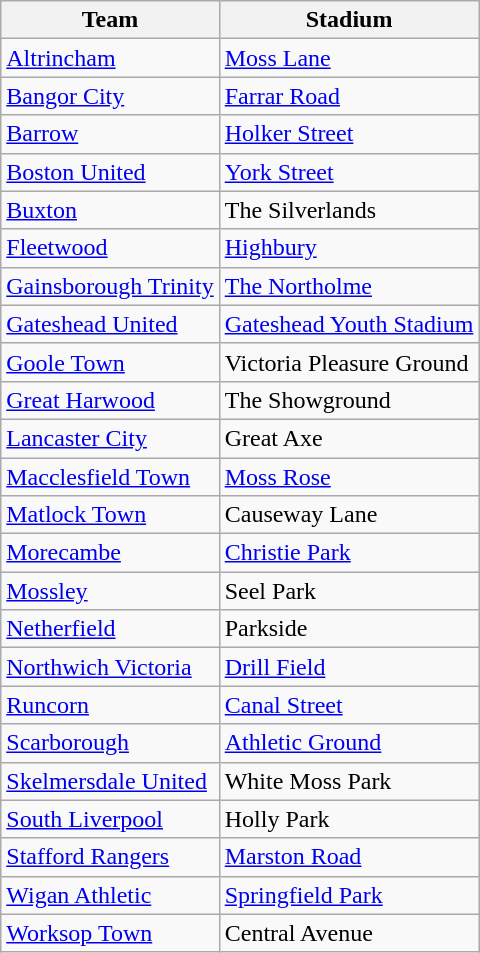<table class="wikitable sortable">
<tr>
<th>Team</th>
<th>Stadium</th>
</tr>
<tr>
<td><a href='#'>Altrincham</a></td>
<td><a href='#'>Moss Lane</a></td>
</tr>
<tr>
<td><a href='#'>Bangor City</a></td>
<td><a href='#'>Farrar Road</a></td>
</tr>
<tr>
<td><a href='#'>Barrow</a></td>
<td><a href='#'>Holker Street</a></td>
</tr>
<tr>
<td><a href='#'>Boston United</a></td>
<td><a href='#'>York Street</a></td>
</tr>
<tr>
<td><a href='#'>Buxton</a></td>
<td>The Silverlands</td>
</tr>
<tr>
<td><a href='#'>Fleetwood</a></td>
<td><a href='#'>Highbury</a></td>
</tr>
<tr>
<td><a href='#'>Gainsborough Trinity</a></td>
<td><a href='#'>The Northolme</a></td>
</tr>
<tr>
<td><a href='#'>Gateshead United</a></td>
<td><a href='#'>Gateshead Youth Stadium</a></td>
</tr>
<tr>
<td><a href='#'>Goole Town</a></td>
<td>Victoria Pleasure Ground</td>
</tr>
<tr>
<td><a href='#'>Great Harwood</a></td>
<td>The Showground</td>
</tr>
<tr>
<td><a href='#'>Lancaster City</a></td>
<td>Great Axe</td>
</tr>
<tr>
<td><a href='#'>Macclesfield Town</a></td>
<td><a href='#'>Moss Rose</a></td>
</tr>
<tr>
<td><a href='#'>Matlock Town</a></td>
<td>Causeway Lane</td>
</tr>
<tr>
<td><a href='#'>Morecambe</a></td>
<td><a href='#'>Christie Park</a></td>
</tr>
<tr>
<td><a href='#'>Mossley</a></td>
<td>Seel Park</td>
</tr>
<tr>
<td><a href='#'>Netherfield</a></td>
<td>Parkside</td>
</tr>
<tr>
<td><a href='#'>Northwich Victoria</a></td>
<td><a href='#'>Drill Field</a></td>
</tr>
<tr>
<td><a href='#'>Runcorn</a></td>
<td><a href='#'>Canal Street</a></td>
</tr>
<tr>
<td><a href='#'>Scarborough</a></td>
<td><a href='#'>Athletic Ground</a></td>
</tr>
<tr>
<td><a href='#'>Skelmersdale United</a></td>
<td>White Moss Park</td>
</tr>
<tr>
<td><a href='#'>South Liverpool</a></td>
<td>Holly Park</td>
</tr>
<tr>
<td><a href='#'>Stafford Rangers</a></td>
<td><a href='#'>Marston Road</a></td>
</tr>
<tr>
<td><a href='#'>Wigan Athletic</a></td>
<td><a href='#'>Springfield Park</a></td>
</tr>
<tr>
<td><a href='#'>Worksop Town</a></td>
<td>Central Avenue</td>
</tr>
</table>
